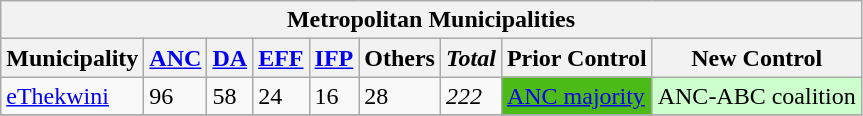<table class="wikitable">
<tr>
<th colspan="9">Metropolitan Municipalities</th>
</tr>
<tr>
<th>Municipality</th>
<th><a href='#'>ANC</a></th>
<th><a href='#'>DA</a></th>
<th><a href='#'>EFF</a></th>
<th><a href='#'>IFP</a></th>
<th>Others</th>
<th><em>Total</em></th>
<th>Prior Control</th>
<th>New Control</th>
</tr>
<tr>
<td><a href='#'>eThekwini</a></td>
<td>96</td>
<td>58</td>
<td>24</td>
<td>16</td>
<td>28</td>
<td><em>222</em></td>
<td style="background:#4CBB17;"><a href='#'>ANC majority</a></td>
<td style="background:#cfc">ANC-ABC coalition</td>
</tr>
<tr>
</tr>
</table>
